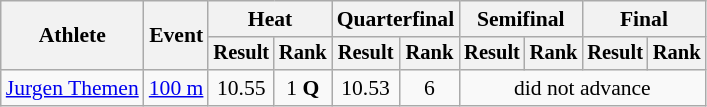<table class="wikitable" style="font-size:90%">
<tr>
<th rowspan="2">Athlete</th>
<th rowspan="2">Event</th>
<th colspan="2">Heat</th>
<th colspan="2">Quarterfinal</th>
<th colspan="2">Semifinal</th>
<th colspan="2">Final</th>
</tr>
<tr style="font-size:95%">
<th>Result</th>
<th>Rank</th>
<th>Result</th>
<th>Rank</th>
<th>Result</th>
<th>Rank</th>
<th>Result</th>
<th>Rank</th>
</tr>
<tr align=center>
<td align=left><a href='#'>Jurgen Themen</a></td>
<td align=left><a href='#'>100 m</a></td>
<td>10.55</td>
<td>1 <strong>Q</strong></td>
<td>10.53</td>
<td>6</td>
<td colspan=4>did not advance</td>
</tr>
</table>
